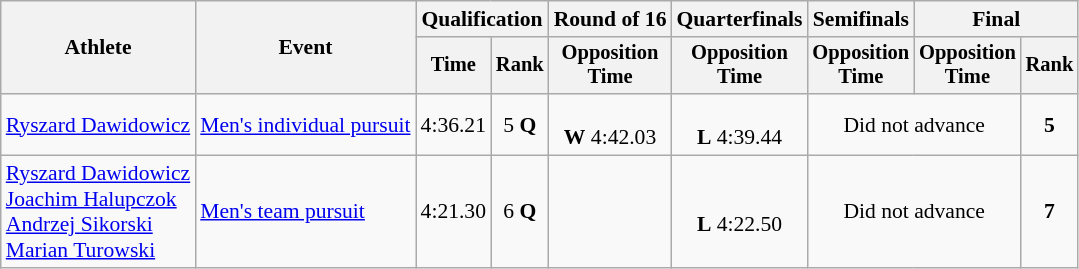<table class="wikitable" style="font-size:90%">
<tr>
<th rowspan="2">Athlete</th>
<th rowspan="2">Event</th>
<th colspan=2>Qualification</th>
<th>Round of 16</th>
<th>Quarterfinals</th>
<th>Semifinals</th>
<th colspan=2>Final</th>
</tr>
<tr style="font-size:95%">
<th>Time</th>
<th>Rank</th>
<th>Opposition<br>Time</th>
<th>Opposition<br>Time</th>
<th>Opposition<br>Time</th>
<th>Opposition<br>Time</th>
<th>Rank</th>
</tr>
<tr align=center>
<td align=left><a href='#'>Ryszard Dawidowicz</a></td>
<td align=left><a href='#'>Men's individual pursuit</a></td>
<td>4:36.21</td>
<td>5 <strong>Q</strong></td>
<td><br><strong>W</strong> 4:42.03</td>
<td><br><strong>L</strong> 4:39.44</td>
<td colspan=2>Did not advance</td>
<td><strong>5</strong></td>
</tr>
<tr align=center>
<td align=left><a href='#'>Ryszard Dawidowicz</a><br><a href='#'>Joachim Halupczok</a><br><a href='#'>Andrzej Sikorski</a><br><a href='#'>Marian Turowski</a></td>
<td align=left><a href='#'>Men's team pursuit</a></td>
<td>4:21.30</td>
<td>6 <strong>Q</strong></td>
<td></td>
<td><br><strong>L</strong> 4:22.50</td>
<td colspan=2>Did not advance</td>
<td><strong>7</strong></td>
</tr>
</table>
